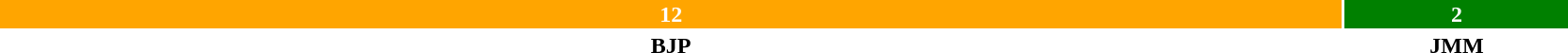<table style="width:88%; text-align:center;">
<tr style="color:white;">
<td style="background:orange; width:85.71%;"><strong>12</strong></td>
<td style="background:green; width:14.29%;"><strong>2</strong></td>
</tr>
<tr>
<td><span><strong>BJP</strong></span></td>
<td><span><strong>JMM</strong></span></td>
</tr>
</table>
